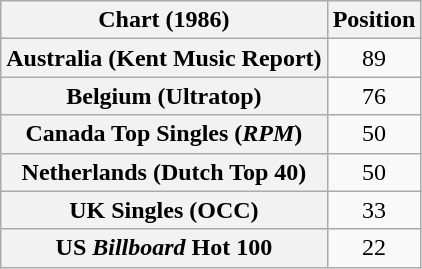<table class="wikitable sortable plainrowheaders" style="text-align:center">
<tr>
<th>Chart (1986)</th>
<th>Position</th>
</tr>
<tr>
<th scope="row">Australia (Kent Music Report)</th>
<td>89</td>
</tr>
<tr>
<th scope="row">Belgium (Ultratop)</th>
<td>76</td>
</tr>
<tr>
<th scope="row">Canada Top Singles (<em>RPM</em>)</th>
<td>50</td>
</tr>
<tr>
<th scope="row">Netherlands (Dutch Top 40)</th>
<td>50</td>
</tr>
<tr>
<th scope="row">UK Singles (OCC)</th>
<td>33</td>
</tr>
<tr>
<th scope="row">US <em>Billboard</em> Hot 100</th>
<td>22</td>
</tr>
</table>
